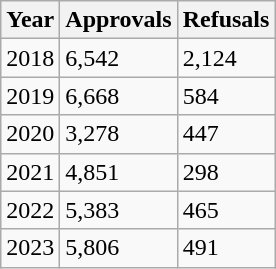<table class="wikitable">
<tr>
<th>Year</th>
<th>Approvals</th>
<th>Refusals</th>
</tr>
<tr>
<td>2018</td>
<td>6,542</td>
<td>2,124</td>
</tr>
<tr>
<td>2019</td>
<td>6,668</td>
<td>584</td>
</tr>
<tr>
<td>2020</td>
<td>3,278</td>
<td>447</td>
</tr>
<tr>
<td>2021</td>
<td>4,851</td>
<td>298</td>
</tr>
<tr>
<td>2022</td>
<td>5,383</td>
<td>465</td>
</tr>
<tr>
<td>2023</td>
<td>5,806</td>
<td>491</td>
</tr>
</table>
